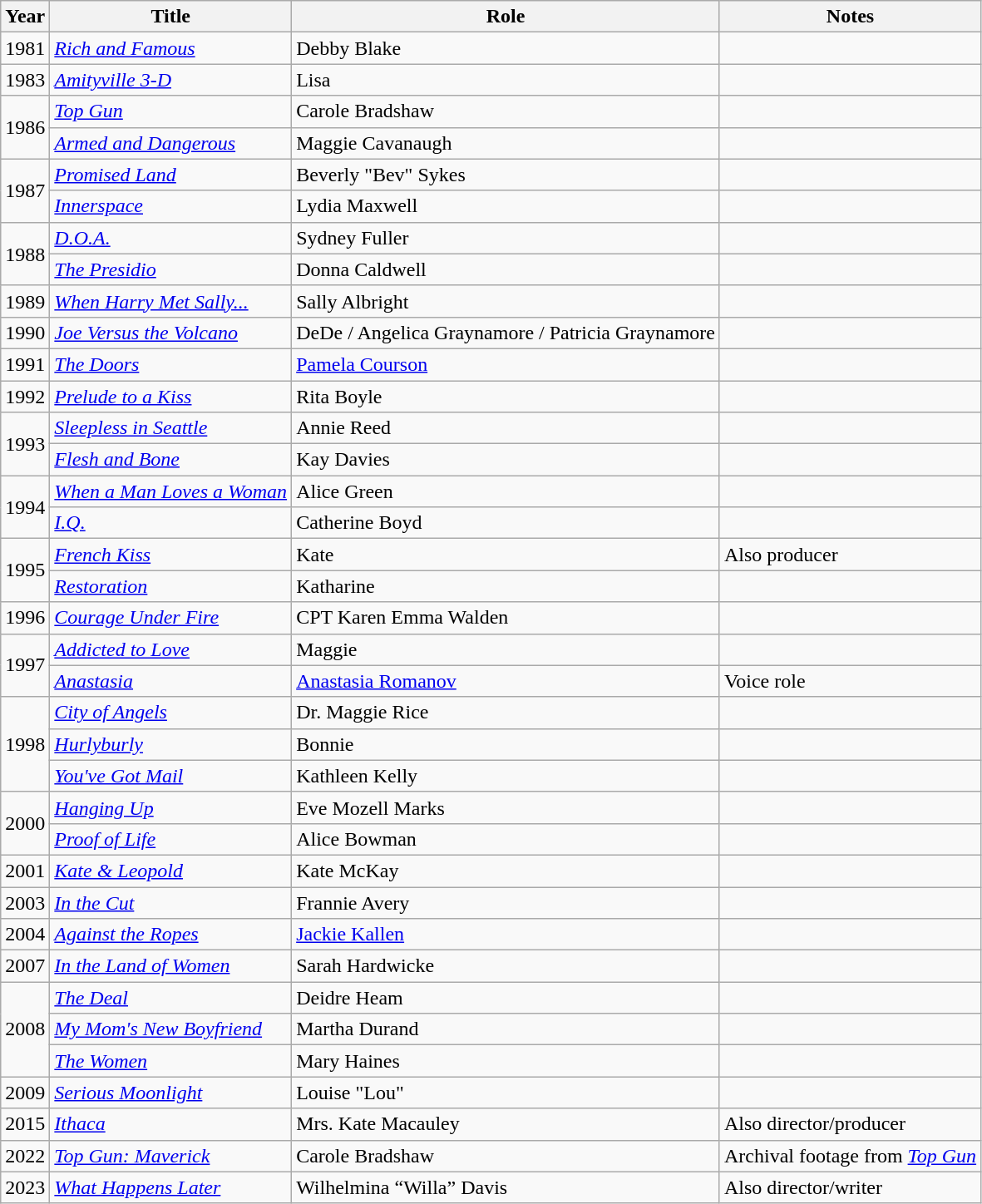<table class="wikitable sortable">
<tr>
<th>Year</th>
<th>Title</th>
<th>Role</th>
<th class="unsortable">Notes</th>
</tr>
<tr>
<td>1981</td>
<td><em><a href='#'>Rich and Famous</a></em></td>
<td>Debby Blake</td>
<td></td>
</tr>
<tr>
<td>1983</td>
<td><em><a href='#'>Amityville 3-D</a></em></td>
<td>Lisa</td>
<td></td>
</tr>
<tr>
<td rowspan=2>1986</td>
<td><em><a href='#'>Top Gun</a></em></td>
<td>Carole Bradshaw</td>
<td></td>
</tr>
<tr>
<td><em><a href='#'>Armed and Dangerous</a></em></td>
<td>Maggie Cavanaugh</td>
<td></td>
</tr>
<tr>
<td rowspan=2>1987</td>
<td><em><a href='#'>Promised Land</a></em></td>
<td>Beverly "Bev" Sykes</td>
<td></td>
</tr>
<tr>
<td><em><a href='#'>Innerspace</a></em></td>
<td>Lydia Maxwell</td>
<td></td>
</tr>
<tr>
<td rowspan=2>1988</td>
<td><em><a href='#'>D.O.A.</a></em></td>
<td>Sydney Fuller</td>
<td></td>
</tr>
<tr>
<td><em><a href='#'>The Presidio</a></em></td>
<td>Donna Caldwell</td>
<td></td>
</tr>
<tr>
<td>1989</td>
<td><em><a href='#'>When Harry Met Sally...</a></em></td>
<td>Sally Albright</td>
<td></td>
</tr>
<tr>
<td>1990</td>
<td><em><a href='#'>Joe Versus the Volcano</a></em></td>
<td>DeDe / Angelica Graynamore / Patricia Graynamore</td>
<td></td>
</tr>
<tr>
<td>1991</td>
<td><em><a href='#'>The Doors</a></em></td>
<td><a href='#'>Pamela Courson</a></td>
<td></td>
</tr>
<tr>
<td>1992</td>
<td><em><a href='#'>Prelude to a Kiss</a></em></td>
<td>Rita Boyle</td>
<td></td>
</tr>
<tr>
<td rowspan=2>1993</td>
<td><em><a href='#'>Sleepless in Seattle</a></em></td>
<td>Annie Reed</td>
<td></td>
</tr>
<tr>
<td><em><a href='#'>Flesh and Bone</a></em></td>
<td>Kay Davies</td>
<td></td>
</tr>
<tr>
<td rowspan=2>1994</td>
<td><em><a href='#'>When a Man Loves a Woman</a></em></td>
<td>Alice Green</td>
<td></td>
</tr>
<tr>
<td><em><a href='#'>I.Q.</a></em></td>
<td>Catherine Boyd</td>
<td></td>
</tr>
<tr>
<td rowspan=2>1995</td>
<td><em><a href='#'>French Kiss</a></em></td>
<td>Kate</td>
<td>Also producer</td>
</tr>
<tr>
<td><em><a href='#'>Restoration</a></em></td>
<td>Katharine</td>
<td></td>
</tr>
<tr>
<td>1996</td>
<td><em><a href='#'>Courage Under Fire</a></em></td>
<td>CPT Karen Emma Walden</td>
<td></td>
</tr>
<tr>
<td rowspan=2>1997</td>
<td><em><a href='#'>Addicted to Love</a></em></td>
<td>Maggie</td>
<td></td>
</tr>
<tr>
<td><em><a href='#'>Anastasia</a></em></td>
<td><a href='#'>Anastasia Romanov</a></td>
<td>Voice role</td>
</tr>
<tr>
<td rowspan=3>1998</td>
<td><em><a href='#'>City of Angels</a></em></td>
<td>Dr. Maggie Rice</td>
<td></td>
</tr>
<tr>
<td><em><a href='#'>Hurlyburly</a></em></td>
<td>Bonnie</td>
<td></td>
</tr>
<tr>
<td><em><a href='#'>You've Got Mail</a></em></td>
<td>Kathleen Kelly</td>
<td></td>
</tr>
<tr>
<td rowspan=2>2000</td>
<td><em><a href='#'>Hanging Up</a></em></td>
<td>Eve Mozell Marks</td>
<td></td>
</tr>
<tr>
<td><em><a href='#'>Proof of Life</a></em></td>
<td>Alice Bowman</td>
<td></td>
</tr>
<tr>
<td>2001</td>
<td><em><a href='#'>Kate & Leopold</a></em></td>
<td>Kate McKay</td>
<td></td>
</tr>
<tr>
<td>2003</td>
<td><em><a href='#'>In the Cut</a></em></td>
<td>Frannie Avery</td>
<td></td>
</tr>
<tr>
<td>2004</td>
<td><em><a href='#'>Against the Ropes</a></em></td>
<td><a href='#'>Jackie Kallen</a></td>
<td></td>
</tr>
<tr>
<td>2007</td>
<td><em><a href='#'>In the Land of Women</a></em></td>
<td>Sarah Hardwicke</td>
<td></td>
</tr>
<tr>
<td rowspan=3>2008</td>
<td><em><a href='#'>The Deal</a></em></td>
<td>Deidre Heam</td>
<td></td>
</tr>
<tr>
<td><em><a href='#'>My Mom's New Boyfriend</a></em></td>
<td>Martha Durand</td>
<td></td>
</tr>
<tr>
<td><em><a href='#'>The Women</a></em></td>
<td>Mary Haines</td>
<td></td>
</tr>
<tr>
<td>2009</td>
<td><em><a href='#'>Serious Moonlight</a></em></td>
<td>Louise "Lou"</td>
<td></td>
</tr>
<tr>
<td>2015</td>
<td><em><a href='#'>Ithaca</a></em></td>
<td>Mrs. Kate Macauley</td>
<td>Also director/producer</td>
</tr>
<tr>
<td>2022</td>
<td><em><a href='#'>Top Gun: Maverick</a></em></td>
<td>Carole Bradshaw</td>
<td>Archival footage from <em><a href='#'>Top Gun</a></em></td>
</tr>
<tr>
<td>2023</td>
<td><em><a href='#'>What Happens Later</a></em></td>
<td>Wilhelmina “Willa” Davis</td>
<td>Also director/writer</td>
</tr>
</table>
